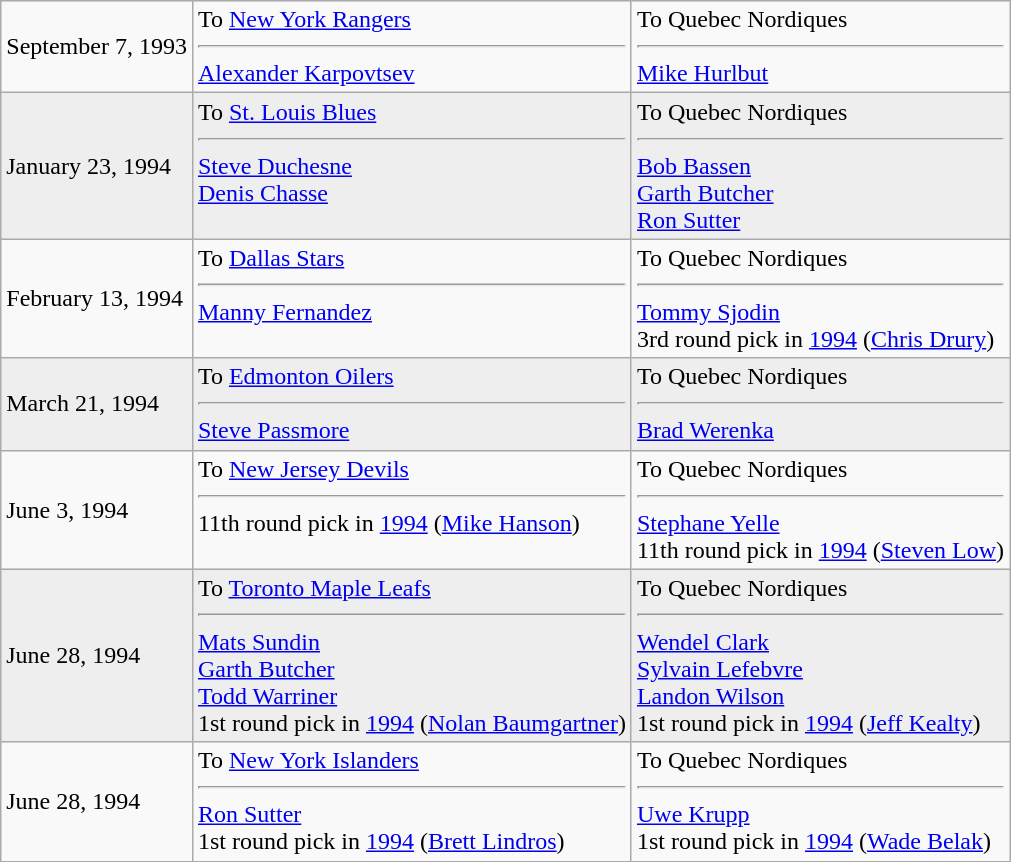<table class="wikitable">
<tr>
<td>September 7, 1993</td>
<td valign="top">To <a href='#'>New York Rangers</a><hr><a href='#'>Alexander Karpovtsev</a></td>
<td valign="top">To Quebec Nordiques<hr><a href='#'>Mike Hurlbut</a></td>
</tr>
<tr style="background:#eee;">
<td>January 23, 1994</td>
<td valign="top">To <a href='#'>St. Louis Blues</a><hr><a href='#'>Steve Duchesne</a> <br> <a href='#'>Denis Chasse</a></td>
<td valign="top">To Quebec Nordiques<hr><a href='#'>Bob Bassen</a> <br> <a href='#'>Garth Butcher</a> <br> <a href='#'>Ron Sutter</a></td>
</tr>
<tr>
<td>February 13, 1994</td>
<td valign="top">To <a href='#'>Dallas Stars</a><hr><a href='#'>Manny Fernandez</a></td>
<td valign="top">To Quebec Nordiques<hr><a href='#'>Tommy Sjodin</a> <br> 3rd round pick in <a href='#'>1994</a> (<a href='#'>Chris Drury</a>)</td>
</tr>
<tr style="background:#eee;">
<td>March 21, 1994</td>
<td valign="top">To <a href='#'>Edmonton Oilers</a><hr><a href='#'>Steve Passmore</a></td>
<td valign="top">To Quebec Nordiques<hr><a href='#'>Brad Werenka</a></td>
</tr>
<tr>
<td>June 3, 1994</td>
<td valign="top">To <a href='#'>New Jersey Devils</a><hr>11th round pick in <a href='#'>1994</a> (<a href='#'>Mike Hanson</a>)</td>
<td valign="top">To Quebec Nordiques<hr><a href='#'>Stephane Yelle</a> <br> 11th round pick in <a href='#'>1994</a> (<a href='#'>Steven Low</a>)</td>
</tr>
<tr style="background:#eee;">
<td>June 28, 1994</td>
<td valign="top">To <a href='#'>Toronto Maple Leafs</a><hr><a href='#'>Mats Sundin</a> <br> <a href='#'>Garth Butcher</a> <br> <a href='#'>Todd Warriner</a> <br> 1st round pick in <a href='#'>1994</a> (<a href='#'>Nolan Baumgartner</a>)</td>
<td valign="top">To Quebec Nordiques<hr><a href='#'>Wendel Clark</a> <br> <a href='#'>Sylvain Lefebvre</a> <br> <a href='#'>Landon Wilson</a> <br> 1st round pick in <a href='#'>1994</a> (<a href='#'>Jeff Kealty</a>)</td>
</tr>
<tr>
<td>June 28, 1994</td>
<td valign="top">To <a href='#'>New York Islanders</a><hr><a href='#'>Ron Sutter</a> <br> 1st round pick in <a href='#'>1994</a> (<a href='#'>Brett Lindros</a>)</td>
<td valign="top">To Quebec Nordiques<hr><a href='#'>Uwe Krupp</a> <br> 1st round pick in <a href='#'>1994</a> (<a href='#'>Wade Belak</a>)</td>
</tr>
</table>
